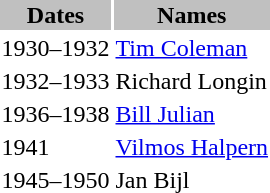<table class="toccolours">
<tr>
<th bgcolor=silver>Dates</th>
<th bgcolor=silver>Names</th>
</tr>
<tr>
<td>1930–1932</td>
<td> <a href='#'>Tim Coleman</a></td>
</tr>
<tr>
<td>1932–1933</td>
<td> Richard Longin</td>
</tr>
<tr>
<td>1936–1938</td>
<td> <a href='#'>Bill Julian</a></td>
</tr>
<tr>
<td>1941</td>
<td> <a href='#'>Vilmos Halpern</a></td>
</tr>
<tr>
<td>1945–1950</td>
<td> Jan Bijl</td>
</tr>
</table>
